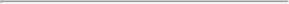<table>
<tr>
<td style="width:12em"></td>
<td style="width:12em"></td>
<td style="width:12em"><hr></td>
</tr>
</table>
